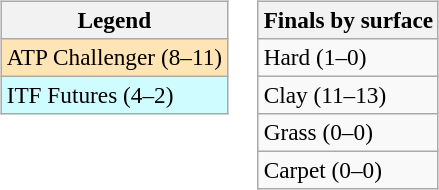<table>
<tr valign=top>
<td><br><table class=wikitable style=font-size:97%>
<tr>
<th>Legend</th>
</tr>
<tr bgcolor=moccasin>
<td>ATP Challenger (8–11)</td>
</tr>
<tr bgcolor=cffcff>
<td>ITF Futures (4–2)</td>
</tr>
</table>
</td>
<td><br><table class=wikitable style=font-size:97%>
<tr>
<th>Finals by surface</th>
</tr>
<tr>
<td>Hard (1–0)</td>
</tr>
<tr>
<td>Clay (11–13)</td>
</tr>
<tr>
<td>Grass (0–0)</td>
</tr>
<tr>
<td>Carpet (0–0)</td>
</tr>
</table>
</td>
</tr>
</table>
